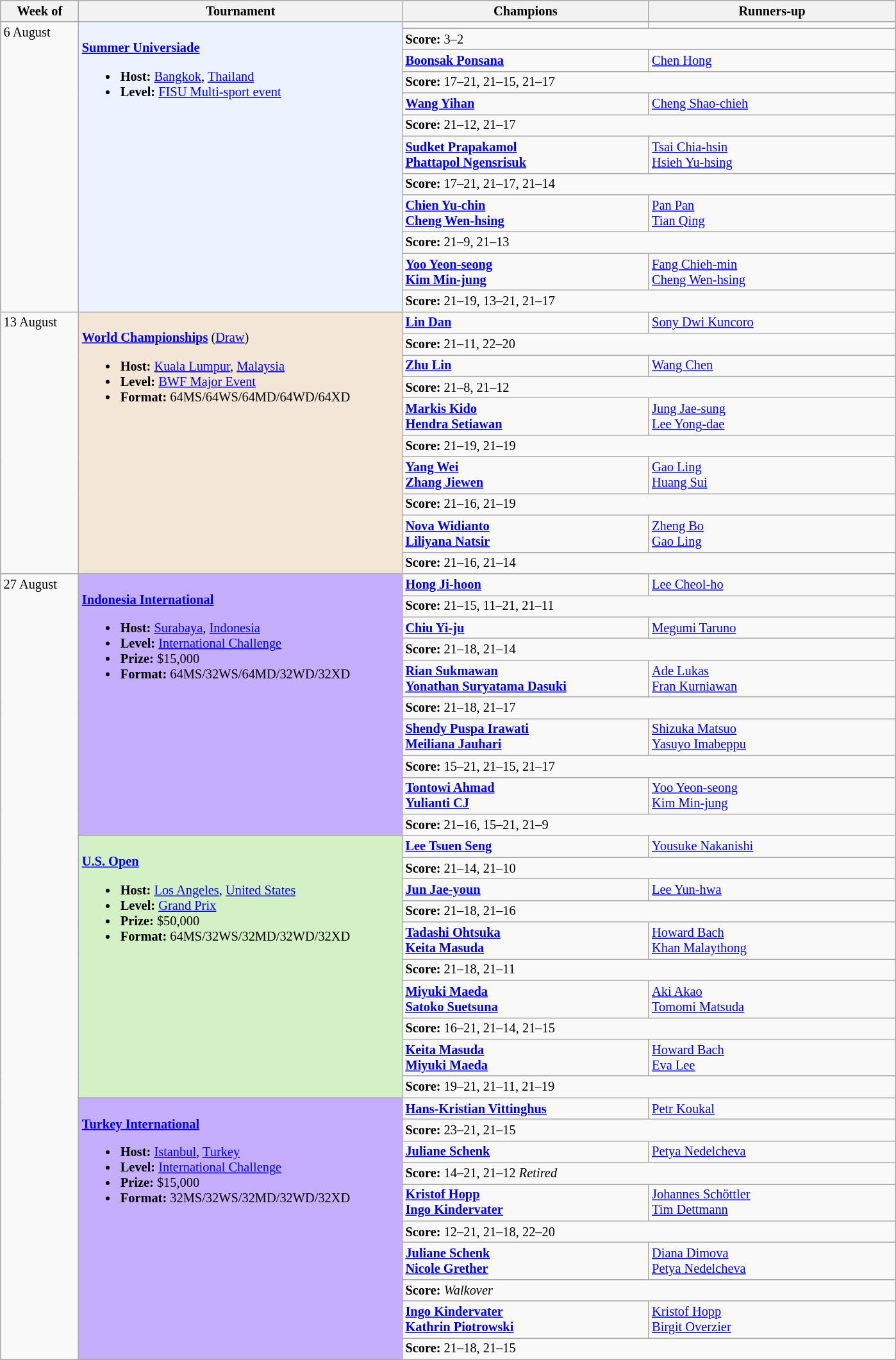<table class=wikitable style=font-size:85%>
<tr>
<th width=75>Week of</th>
<th width=330>Tournament</th>
<th width=250>Champions</th>
<th width=250>Runners-up</th>
</tr>
<tr valign=top>
<td rowspan=12>6 August</td>
<td style="background:#ECF2FF;" rowspan="12"><br><strong><a href='#'>Summer Universiade</a></strong><ul><li><strong>Host:</strong> <a href='#'>Bangkok</a>, <a href='#'>Thailand</a></li><li><strong>Level:</strong> <a href='#'>FISU Multi-sport event</a></li></ul></td>
<td><strong></strong></td>
<td></td>
</tr>
<tr>
<td colspan=2><strong>Score:</strong> 3–2</td>
</tr>
<tr valign=top>
<td><strong> <a href='#'>Boonsak Ponsana</a></strong></td>
<td> <a href='#'>Chen Hong</a></td>
</tr>
<tr>
<td colspan=2><strong>Score:</strong> 17–21, 21–15, 21–17</td>
</tr>
<tr valign=top>
<td><strong> <a href='#'>Wang Yihan</a></strong></td>
<td> <a href='#'>Cheng Shao-chieh</a></td>
</tr>
<tr>
<td colspan=2><strong>Score:</strong> 21–12, 21–17</td>
</tr>
<tr valign=top>
<td><strong> <a href='#'>Sudket Prapakamol</a><br> <a href='#'>Phattapol Ngensrisuk</a></strong></td>
<td> <a href='#'>Tsai Chia-hsin</a><br> <a href='#'>Hsieh Yu-hsing</a></td>
</tr>
<tr>
<td colspan=2><strong>Score:</strong> 17–21, 21–17, 21–14</td>
</tr>
<tr valign=top>
<td><strong> <a href='#'>Chien Yu-chin</a><br> <a href='#'>Cheng Wen-hsing</a></strong></td>
<td> <a href='#'>Pan Pan</a><br> <a href='#'>Tian Qing</a></td>
</tr>
<tr>
<td colspan=2><strong>Score:</strong> 21–9, 21–13</td>
</tr>
<tr valign=top>
<td><strong> <a href='#'>Yoo Yeon-seong</a><br> <a href='#'>Kim Min-jung</a></strong></td>
<td> <a href='#'>Fang Chieh-min</a><br> <a href='#'>Cheng Wen-hsing</a></td>
</tr>
<tr>
<td colspan=2><strong>Score:</strong> 21–19, 13–21, 21–17</td>
</tr>
<tr valign=top>
<td rowspan=10>13 August</td>
<td style="background:#F3E6D7;" rowspan="10"><br><strong><a href='#'>World Championships</a></strong> (<a href='#'>Draw</a>)<ul><li><strong>Host:</strong> <a href='#'>Kuala Lumpur</a>, <a href='#'>Malaysia</a></li><li><strong>Level:</strong> <a href='#'>BWF Major Event</a></li><li><strong>Format:</strong> 64MS/64WS/64MD/64WD/64XD</li></ul></td>
<td><strong> <a href='#'>Lin Dan</a></strong></td>
<td> <a href='#'>Sony Dwi Kuncoro</a></td>
</tr>
<tr>
<td colspan=2><strong>Score:</strong> 21–11, 22–20</td>
</tr>
<tr valign=top>
<td><strong> <a href='#'>Zhu Lin</a></strong></td>
<td> <a href='#'>Wang Chen</a></td>
</tr>
<tr>
<td colspan=2><strong>Score:</strong> 21–8, 21–12</td>
</tr>
<tr valign=top>
<td><strong> <a href='#'>Markis Kido</a><br> <a href='#'>Hendra Setiawan</a></strong></td>
<td> <a href='#'>Jung Jae-sung</a><br> <a href='#'>Lee Yong-dae</a></td>
</tr>
<tr>
<td colspan=2><strong>Score:</strong> 21–19, 21–19</td>
</tr>
<tr valign=top>
<td><strong> <a href='#'>Yang Wei</a><br> <a href='#'>Zhang Jiewen</a></strong></td>
<td> <a href='#'>Gao Ling</a><br> <a href='#'>Huang Sui</a></td>
</tr>
<tr>
<td colspan=2><strong>Score:</strong> 21–16, 21–19</td>
</tr>
<tr valign=top>
<td><strong> <a href='#'>Nova Widianto</a><br> <a href='#'>Liliyana Natsir</a></strong></td>
<td> <a href='#'>Zheng Bo</a><br> <a href='#'>Gao Ling</a></td>
</tr>
<tr>
<td colspan=2><strong>Score:</strong> 21–16, 21–14</td>
</tr>
<tr valign=top>
<td rowspan=30>27 August</td>
<td style="background:#C6AEFF;" rowspan="10"><br><strong><a href='#'>Indonesia International</a></strong><ul><li><strong>Host:</strong> <a href='#'>Surabaya</a>, <a href='#'>Indonesia</a></li><li><strong>Level:</strong> <a href='#'>International Challenge</a></li><li><strong>Prize:</strong> $15,000</li><li><strong>Format:</strong> 64MS/32WS/64MD/32WD/32XD</li></ul></td>
<td><strong> <a href='#'>Hong Ji-hoon</a></strong></td>
<td> <a href='#'>Lee Cheol-ho</a></td>
</tr>
<tr>
<td colspan=2><strong>Score:</strong> 21–15, 11–21, 21–11</td>
</tr>
<tr valign=top>
<td><strong> <a href='#'>Chiu Yi-ju</a></strong></td>
<td> <a href='#'>Megumi Taruno</a></td>
</tr>
<tr>
<td colspan=2><strong>Score:</strong> 21–18, 21–14</td>
</tr>
<tr valign=top>
<td><strong> <a href='#'>Rian Sukmawan</a><br> <a href='#'>Yonathan Suryatama Dasuki</a></strong></td>
<td> <a href='#'>Ade Lukas</a><br> <a href='#'>Fran Kurniawan</a></td>
</tr>
<tr>
<td colspan=2><strong>Score:</strong> 21–18, 21–17</td>
</tr>
<tr valign=top>
<td><strong> <a href='#'>Shendy Puspa Irawati</a><br> <a href='#'>Meiliana Jauhari</a></strong></td>
<td> <a href='#'>Shizuka Matsuo</a><br> <a href='#'>Yasuyo Imabeppu</a></td>
</tr>
<tr>
<td colspan=2><strong>Score:</strong> 15–21, 21–15, 21–17</td>
</tr>
<tr valign=top>
<td><strong> <a href='#'>Tontowi Ahmad</a><br> <a href='#'>Yulianti CJ</a></strong></td>
<td> <a href='#'>Yoo Yeon-seong</a><br> <a href='#'>Kim Min-jung</a></td>
</tr>
<tr>
<td colspan=2><strong>Score:</strong> 21–16, 15–21, 21–9</td>
</tr>
<tr valign=top>
<td style="background:#D4F1C5;" rowspan="10"><br><strong><a href='#'>U.S. Open</a></strong><ul><li><strong>Host:</strong> <a href='#'>Los Angeles</a>, <a href='#'>United States</a></li><li><strong>Level:</strong> <a href='#'>Grand Prix</a></li><li><strong>Prize:</strong> $50,000</li><li><strong>Format:</strong> 64MS/32WS/32MD/32WD/32XD</li></ul></td>
<td><strong> <a href='#'>Lee Tsuen Seng</a></strong></td>
<td> <a href='#'>Yousuke Nakanishi</a></td>
</tr>
<tr>
<td colspan=2><strong>Score:</strong> 21–14, 21–10</td>
</tr>
<tr valign=top>
<td><strong> <a href='#'>Jun Jae-youn</a></strong></td>
<td> <a href='#'>Lee Yun-hwa</a></td>
</tr>
<tr>
<td colspan=2><strong>Score:</strong> 21–18, 21–16</td>
</tr>
<tr valign=top>
<td><strong> <a href='#'>Tadashi Ohtsuka</a><br> <a href='#'>Keita Masuda</a></strong></td>
<td> <a href='#'>Howard Bach</a><br> <a href='#'>Khan Malaythong</a></td>
</tr>
<tr>
<td colspan=2><strong>Score:</strong> 21–18, 21–11</td>
</tr>
<tr valign=top>
<td><strong> <a href='#'>Miyuki Maeda</a><br> <a href='#'>Satoko Suetsuna</a></strong></td>
<td> <a href='#'>Aki Akao</a><br> <a href='#'>Tomomi Matsuda</a></td>
</tr>
<tr>
<td colspan=2><strong>Score:</strong> 16–21, 21–14, 21–15</td>
</tr>
<tr valign=top>
<td><strong> <a href='#'>Keita Masuda</a><br> <a href='#'>Miyuki Maeda</a></strong></td>
<td> <a href='#'>Howard Bach</a><br> <a href='#'>Eva Lee</a></td>
</tr>
<tr>
<td colspan=2><strong>Score:</strong> 19–21, 21–11, 21–19</td>
</tr>
<tr valign=top>
<td style="background:#C6AEFF;" rowspan="10"><br><strong><a href='#'>Turkey International</a></strong><ul><li><strong>Host:</strong> <a href='#'>Istanbul</a>, <a href='#'>Turkey</a></li><li><strong>Level:</strong> <a href='#'>International Challenge</a></li><li><strong>Prize:</strong> $15,000</li><li><strong>Format:</strong> 32MS/32WS/32MD/32WD/32XD</li></ul></td>
<td><strong> <a href='#'>Hans-Kristian Vittinghus</a></strong></td>
<td> <a href='#'>Petr Koukal</a></td>
</tr>
<tr>
<td colspan=2><strong>Score:</strong> 23–21, 21–15</td>
</tr>
<tr valign=top>
<td><strong> <a href='#'>Juliane Schenk</a></strong></td>
<td> <a href='#'>Petya Nedelcheva</a></td>
</tr>
<tr>
<td colspan=2><strong>Score:</strong> 14–21, 21–12 <em>Retired</em></td>
</tr>
<tr valign=top>
<td><strong> <a href='#'>Kristof Hopp</a><br> <a href='#'>Ingo Kindervater</a></strong></td>
<td> <a href='#'>Johannes Schöttler</a><br> <a href='#'>Tim Dettmann</a></td>
</tr>
<tr>
<td colspan=2><strong>Score:</strong> 12–21, 21–18, 22–20</td>
</tr>
<tr valign=top>
<td><strong> <a href='#'>Juliane Schenk</a><br> <a href='#'>Nicole Grether</a></strong></td>
<td> <a href='#'>Diana Dimova</a><br> <a href='#'>Petya Nedelcheva</a></td>
</tr>
<tr>
<td colspan=2><strong>Score:</strong> <em>Walkover</em></td>
</tr>
<tr valign=top>
<td><strong> <a href='#'>Ingo Kindervater</a><br> <a href='#'>Kathrin Piotrowski</a></strong></td>
<td> <a href='#'>Kristof Hopp</a><br> <a href='#'>Birgit Overzier</a></td>
</tr>
<tr>
<td colspan=2><strong>Score:</strong> 21–18, 21–15</td>
</tr>
</table>
